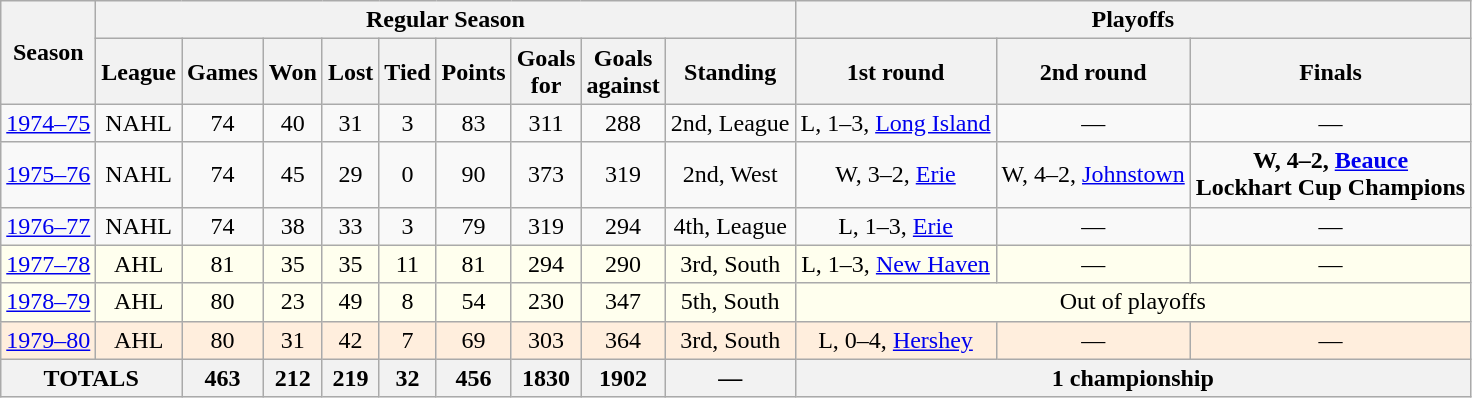<table class="wikitable" style="text-align:center">
<tr>
<th rowspan="2">Season</th>
<th colspan="9">Regular Season</th>
<th colspan="3">Playoffs</th>
</tr>
<tr>
<th>League</th>
<th>Games</th>
<th>Won</th>
<th>Lost</th>
<th>Tied</th>
<th>Points</th>
<th>Goals<br>for</th>
<th>Goals<br>against</th>
<th>Standing</th>
<th>1st round</th>
<th>2nd round</th>
<th>Finals</th>
</tr>
<tr>
<td><a href='#'>1974–75</a></td>
<td>NAHL</td>
<td>74</td>
<td>40</td>
<td>31</td>
<td>3</td>
<td>83</td>
<td>311</td>
<td>288</td>
<td>2nd, League</td>
<td>L, 1–3, <a href='#'>Long Island</a></td>
<td>—</td>
<td>—</td>
</tr>
<tr>
<td><a href='#'>1975–76</a></td>
<td>NAHL</td>
<td>74</td>
<td>45</td>
<td>29</td>
<td>0</td>
<td>90</td>
<td>373</td>
<td>319</td>
<td>2nd, West</td>
<td>W, 3–2, <a href='#'>Erie</a></td>
<td>W, 4–2, <a href='#'>Johnstown</a></td>
<td><strong>W, 4–2, <a href='#'>Beauce</a><br>Lockhart Cup Champions</strong></td>
</tr>
<tr>
<td><a href='#'>1976–77</a></td>
<td>NAHL</td>
<td>74</td>
<td>38</td>
<td>33</td>
<td>3</td>
<td>79</td>
<td>319</td>
<td>294</td>
<td>4th, League</td>
<td>L, 1–3, <a href='#'>Erie</a></td>
<td>—</td>
<td>—</td>
</tr>
<tr bgcolor="ffffee">
<td><a href='#'>1977–78</a></td>
<td>AHL</td>
<td>81</td>
<td>35</td>
<td>35</td>
<td>11</td>
<td>81</td>
<td>294</td>
<td>290</td>
<td>3rd, South</td>
<td>L, 1–3, <a href='#'>New Haven</a></td>
<td>—</td>
<td>—</td>
</tr>
<tr bgcolor="ffffee">
<td><a href='#'>1978–79</a></td>
<td>AHL</td>
<td>80</td>
<td>23</td>
<td>49</td>
<td>8</td>
<td>54</td>
<td>230</td>
<td>347</td>
<td>5th, South</td>
<td colspan="3">Out of playoffs</td>
</tr>
<tr bgcolor="ffeedd">
<td><a href='#'>1979–80</a></td>
<td>AHL</td>
<td>80</td>
<td>31</td>
<td>42</td>
<td>7</td>
<td>69</td>
<td>303</td>
<td>364</td>
<td>3rd, South</td>
<td>L, 0–4, <a href='#'>Hershey</a></td>
<td>—</td>
<td>—</td>
</tr>
<tr>
<th colspan="2">TOTALS</th>
<th>463</th>
<th>212</th>
<th>219</th>
<th>32</th>
<th>456</th>
<th>1830</th>
<th>1902</th>
<th>—</th>
<th colspan="3">1 championship</th>
</tr>
</table>
